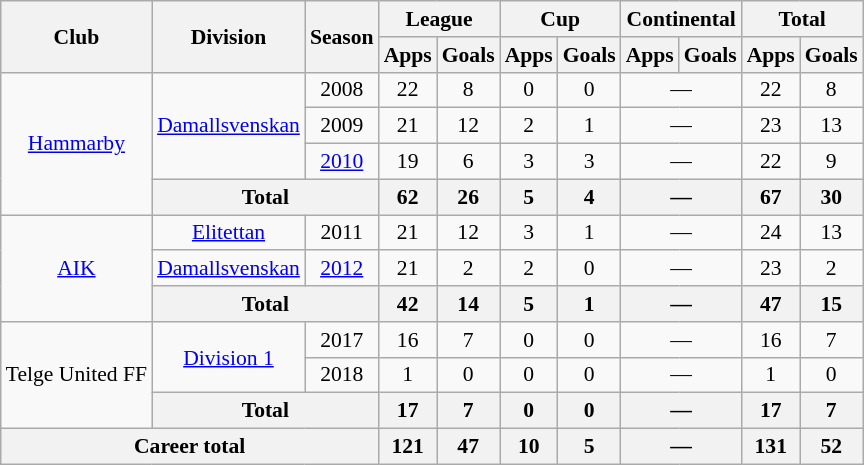<table class="wikitable" style="font-size:90%; text-align:center;">
<tr>
<th rowspan="2">Club</th>
<th rowspan="2">Division</th>
<th rowspan="2">Season</th>
<th colspan="2">League</th>
<th colspan="2">Cup</th>
<th colspan="2">Continental</th>
<th colspan="2">Total</th>
</tr>
<tr>
<th>Apps</th>
<th>Goals</th>
<th>Apps</th>
<th>Goals</th>
<th>Apps</th>
<th>Goals</th>
<th>Apps</th>
<th>Goals</th>
</tr>
<tr>
<td rowspan="4"><a href='#'>Hammarby</a></td>
<td rowspan="3"><a href='#'>Damallsvenskan</a></td>
<td>2008</td>
<td>22</td>
<td>8</td>
<td>0</td>
<td>0</td>
<td colspan="2">—</td>
<td>22</td>
<td>8</td>
</tr>
<tr>
<td>2009</td>
<td>21</td>
<td>12</td>
<td>2</td>
<td>1</td>
<td colspan="2">—</td>
<td>23</td>
<td>13</td>
</tr>
<tr>
<td><a href='#'>2010</a></td>
<td>19</td>
<td>6</td>
<td>3</td>
<td>3</td>
<td colspan="2">—</td>
<td>22</td>
<td>9</td>
</tr>
<tr>
<th colspan=2>Total</th>
<th>62</th>
<th>26</th>
<th>5</th>
<th>4</th>
<th colspan=2>—</th>
<th>67</th>
<th>30</th>
</tr>
<tr>
<td rowspan="3"><a href='#'>AIK</a></td>
<td><a href='#'>Elitettan</a></td>
<td>2011</td>
<td>21</td>
<td>12</td>
<td>3</td>
<td>1</td>
<td colspan="2">—</td>
<td>24</td>
<td>13</td>
</tr>
<tr>
<td><a href='#'>Damallsvenskan</a></td>
<td><a href='#'>2012</a></td>
<td>21</td>
<td>2</td>
<td>2</td>
<td>0</td>
<td colspan="2">—</td>
<td>23</td>
<td>2</td>
</tr>
<tr>
<th colspan=2>Total</th>
<th>42</th>
<th>14</th>
<th>5</th>
<th>1</th>
<th colspan=2>—</th>
<th>47</th>
<th>15</th>
</tr>
<tr>
<td rowspan="3">Telge United FF</td>
<td rowspan="2"><a href='#'>Division 1</a></td>
<td>2017</td>
<td>16</td>
<td>7</td>
<td>0</td>
<td>0</td>
<td colspan="2">—</td>
<td>16</td>
<td>7</td>
</tr>
<tr>
<td>2018</td>
<td>1</td>
<td>0</td>
<td>0</td>
<td>0</td>
<td colspan="2">—</td>
<td>1</td>
<td>0</td>
</tr>
<tr>
<th colspan=2>Total</th>
<th>17</th>
<th>7</th>
<th>0</th>
<th>0</th>
<th colspan=2>—</th>
<th>17</th>
<th>7</th>
</tr>
<tr>
<th colspan=3>Career total</th>
<th>121</th>
<th>47</th>
<th>10</th>
<th>5</th>
<th colspan="2">—</th>
<th>131</th>
<th>52</th>
</tr>
</table>
